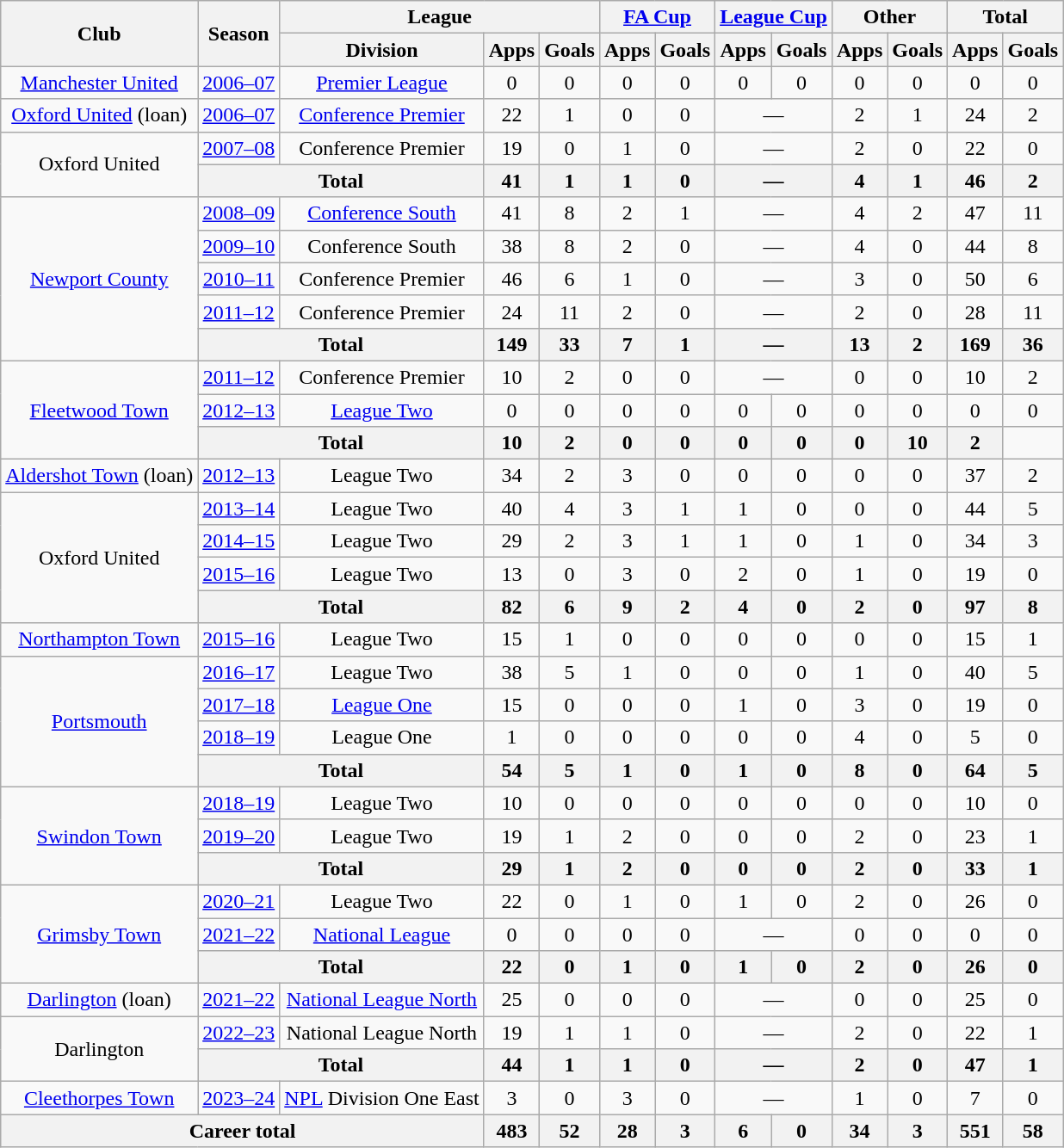<table class="wikitable" style="text-align:center">
<tr>
<th rowspan="2">Club</th>
<th rowspan="2">Season</th>
<th colspan="3">League</th>
<th colspan="2"><a href='#'>FA Cup</a></th>
<th colspan="2"><a href='#'>League Cup</a></th>
<th colspan="2">Other</th>
<th colspan="2">Total</th>
</tr>
<tr>
<th>Division</th>
<th>Apps</th>
<th>Goals</th>
<th>Apps</th>
<th>Goals</th>
<th>Apps</th>
<th>Goals</th>
<th>Apps</th>
<th>Goals</th>
<th>Apps</th>
<th>Goals</th>
</tr>
<tr>
<td><a href='#'>Manchester United</a></td>
<td><a href='#'>2006–07</a></td>
<td><a href='#'>Premier League</a></td>
<td>0</td>
<td>0</td>
<td>0</td>
<td>0</td>
<td>0</td>
<td>0</td>
<td>0</td>
<td>0</td>
<td>0</td>
<td>0</td>
</tr>
<tr>
<td><a href='#'>Oxford United</a> (loan)</td>
<td><a href='#'>2006–07</a></td>
<td><a href='#'>Conference Premier</a></td>
<td>22</td>
<td>1</td>
<td>0</td>
<td>0</td>
<td colspan="2">—</td>
<td>2</td>
<td>1</td>
<td>24</td>
<td>2</td>
</tr>
<tr>
<td rowspan="2">Oxford United</td>
<td><a href='#'>2007–08</a></td>
<td>Conference Premier</td>
<td>19</td>
<td>0</td>
<td>1</td>
<td>0</td>
<td colspan="2">—</td>
<td>2</td>
<td>0</td>
<td>22</td>
<td>0</td>
</tr>
<tr>
<th colspan="2">Total</th>
<th>41</th>
<th>1</th>
<th>1</th>
<th>0</th>
<th colspan="2">—</th>
<th>4</th>
<th>1</th>
<th>46</th>
<th>2</th>
</tr>
<tr>
<td rowspan="5"><a href='#'>Newport County</a></td>
<td><a href='#'>2008–09</a></td>
<td><a href='#'>Conference South</a></td>
<td>41</td>
<td>8</td>
<td>2</td>
<td>1</td>
<td colspan="2">—</td>
<td>4</td>
<td>2</td>
<td>47</td>
<td>11</td>
</tr>
<tr>
<td><a href='#'>2009–10</a></td>
<td>Conference South</td>
<td>38</td>
<td>8</td>
<td>2</td>
<td>0</td>
<td colspan="2">—</td>
<td>4</td>
<td>0</td>
<td>44</td>
<td>8</td>
</tr>
<tr>
<td><a href='#'>2010–11</a></td>
<td>Conference Premier</td>
<td>46</td>
<td>6</td>
<td>1</td>
<td>0</td>
<td colspan="2">—</td>
<td>3</td>
<td>0</td>
<td>50</td>
<td>6</td>
</tr>
<tr>
<td><a href='#'>2011–12</a></td>
<td>Conference Premier</td>
<td>24</td>
<td>11</td>
<td>2</td>
<td>0</td>
<td colspan="2">—</td>
<td>2</td>
<td>0</td>
<td>28</td>
<td>11</td>
</tr>
<tr>
<th colspan="2">Total</th>
<th>149</th>
<th>33</th>
<th>7</th>
<th>1</th>
<th colspan="2">—</th>
<th>13</th>
<th>2</th>
<th>169</th>
<th>36</th>
</tr>
<tr>
<td rowspan="3"><a href='#'>Fleetwood Town</a></td>
<td><a href='#'>2011–12</a></td>
<td>Conference Premier</td>
<td>10</td>
<td>2</td>
<td>0</td>
<td>0</td>
<td colspan="2">—</td>
<td>0</td>
<td>0</td>
<td>10</td>
<td>2</td>
</tr>
<tr>
<td><a href='#'>2012–13</a></td>
<td><a href='#'>League Two</a></td>
<td>0</td>
<td>0</td>
<td>0</td>
<td>0</td>
<td>0</td>
<td>0</td>
<td>0</td>
<td>0</td>
<td>0</td>
<td>0</td>
</tr>
<tr>
<th colspan="2">Total</th>
<th>10</th>
<th>2</th>
<th>0</th>
<th 0>0</th>
<th>0</th>
<th>0</th>
<th>0</th>
<th>10</th>
<th>2</th>
</tr>
<tr>
<td><a href='#'>Aldershot Town</a> (loan)</td>
<td><a href='#'>2012–13</a></td>
<td>League Two</td>
<td>34</td>
<td>2</td>
<td>3</td>
<td>0</td>
<td>0</td>
<td>0</td>
<td>0</td>
<td>0</td>
<td>37</td>
<td>2</td>
</tr>
<tr>
<td rowspan="4">Oxford United</td>
<td><a href='#'>2013–14</a></td>
<td>League Two</td>
<td>40</td>
<td>4</td>
<td>3</td>
<td>1</td>
<td>1</td>
<td>0</td>
<td>0</td>
<td>0</td>
<td>44</td>
<td>5</td>
</tr>
<tr>
<td><a href='#'>2014–15</a></td>
<td>League Two</td>
<td>29</td>
<td>2</td>
<td>3</td>
<td>1</td>
<td>1</td>
<td>0</td>
<td>1</td>
<td>0</td>
<td>34</td>
<td>3</td>
</tr>
<tr>
<td><a href='#'>2015–16</a></td>
<td>League Two</td>
<td>13</td>
<td>0</td>
<td>3</td>
<td>0</td>
<td>2</td>
<td>0</td>
<td>1</td>
<td>0</td>
<td>19</td>
<td>0</td>
</tr>
<tr>
<th colspan="2">Total</th>
<th>82</th>
<th>6</th>
<th>9</th>
<th>2</th>
<th>4</th>
<th>0</th>
<th>2</th>
<th>0</th>
<th>97</th>
<th>8</th>
</tr>
<tr>
<td><a href='#'>Northampton Town</a></td>
<td><a href='#'>2015–16</a></td>
<td>League Two</td>
<td>15</td>
<td>1</td>
<td>0</td>
<td>0</td>
<td>0</td>
<td>0</td>
<td>0</td>
<td>0</td>
<td>15</td>
<td>1</td>
</tr>
<tr>
<td rowspan="4"><a href='#'>Portsmouth</a></td>
<td><a href='#'>2016–17</a></td>
<td>League Two</td>
<td>38</td>
<td>5</td>
<td>1</td>
<td>0</td>
<td>0</td>
<td>0</td>
<td>1</td>
<td>0</td>
<td>40</td>
<td>5</td>
</tr>
<tr>
<td><a href='#'>2017–18</a></td>
<td><a href='#'>League One</a></td>
<td>15</td>
<td>0</td>
<td>0</td>
<td>0</td>
<td>1</td>
<td>0</td>
<td>3</td>
<td>0</td>
<td>19</td>
<td>0</td>
</tr>
<tr>
<td><a href='#'>2018–19</a></td>
<td>League One</td>
<td>1</td>
<td>0</td>
<td>0</td>
<td>0</td>
<td>0</td>
<td>0</td>
<td>4</td>
<td>0</td>
<td>5</td>
<td>0</td>
</tr>
<tr>
<th colspan=2>Total</th>
<th>54</th>
<th>5</th>
<th>1</th>
<th>0</th>
<th>1</th>
<th>0</th>
<th>8</th>
<th>0</th>
<th>64</th>
<th>5</th>
</tr>
<tr>
<td rowspan="3"><a href='#'>Swindon Town</a></td>
<td><a href='#'>2018–19</a></td>
<td>League Two</td>
<td>10</td>
<td>0</td>
<td>0</td>
<td>0</td>
<td>0</td>
<td>0</td>
<td>0</td>
<td>0</td>
<td>10</td>
<td>0</td>
</tr>
<tr>
<td><a href='#'>2019–20</a></td>
<td>League Two</td>
<td>19</td>
<td>1</td>
<td>2</td>
<td>0</td>
<td>0</td>
<td>0</td>
<td>2</td>
<td>0</td>
<td>23</td>
<td>1</td>
</tr>
<tr>
<th colspan=2>Total</th>
<th>29</th>
<th>1</th>
<th>2</th>
<th>0</th>
<th>0</th>
<th>0</th>
<th>2</th>
<th>0</th>
<th>33</th>
<th>1</th>
</tr>
<tr>
<td rowspan="3"><a href='#'>Grimsby Town</a></td>
<td><a href='#'>2020–21</a></td>
<td>League Two</td>
<td>22</td>
<td>0</td>
<td>1</td>
<td>0</td>
<td>1</td>
<td>0</td>
<td>2</td>
<td>0</td>
<td>26</td>
<td>0</td>
</tr>
<tr>
<td><a href='#'>2021–22</a></td>
<td><a href='#'>National League</a></td>
<td>0</td>
<td>0</td>
<td>0</td>
<td>0</td>
<td colspan="2">—</td>
<td>0</td>
<td>0</td>
<td>0</td>
<td>0</td>
</tr>
<tr>
<th colspan=2>Total</th>
<th>22</th>
<th>0</th>
<th>1</th>
<th>0</th>
<th>1</th>
<th>0</th>
<th>2</th>
<th>0</th>
<th>26</th>
<th>0</th>
</tr>
<tr>
<td><a href='#'>Darlington</a> (loan)</td>
<td><a href='#'>2021–22</a></td>
<td><a href='#'>National League North</a></td>
<td>25</td>
<td>0</td>
<td>0</td>
<td>0</td>
<td colspan="2">—</td>
<td>0</td>
<td>0</td>
<td>25</td>
<td>0</td>
</tr>
<tr>
<td rowspan=2>Darlington</td>
<td><a href='#'>2022–23</a></td>
<td>National League North</td>
<td>19</td>
<td>1</td>
<td>1</td>
<td>0</td>
<td colspan="2">—</td>
<td>2</td>
<td>0</td>
<td>22</td>
<td>1</td>
</tr>
<tr>
<th colspan=2>Total</th>
<th>44</th>
<th>1</th>
<th>1</th>
<th>0</th>
<th colspan="2">—</th>
<th>2</th>
<th>0</th>
<th>47</th>
<th>1</th>
</tr>
<tr>
<td><a href='#'>Cleethorpes Town</a></td>
<td><a href='#'>2023–24</a></td>
<td><a href='#'>NPL</a> Division One East</td>
<td>3</td>
<td>0</td>
<td>3</td>
<td>0</td>
<td colspan="2">—</td>
<td>1</td>
<td>0</td>
<td>7</td>
<td>0</td>
</tr>
<tr>
<th colspan="3">Career total</th>
<th>483</th>
<th>52</th>
<th>28</th>
<th>3</th>
<th>6</th>
<th>0</th>
<th>34</th>
<th>3</th>
<th>551</th>
<th>58</th>
</tr>
</table>
